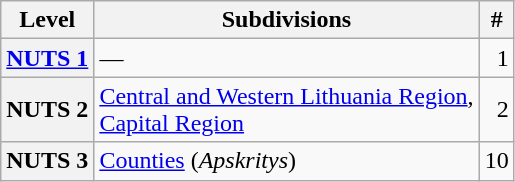<table class="wikitable">
<tr>
<th>Level</th>
<th>Subdivisions</th>
<th>#</th>
</tr>
<tr>
<th><a href='#'>NUTS 1</a></th>
<td>—</td>
<td align="right">1</td>
</tr>
<tr>
<th>NUTS 2</th>
<td><a href='#'>Central and Western Lithuania Region</a>,<br> <a href='#'>Capital Region</a></td>
<td align="right">2</td>
</tr>
<tr>
<th>NUTS 3</th>
<td><a href='#'>Counties</a> (<em>Apskritys</em>)</td>
<td align="right">10</td>
</tr>
</table>
